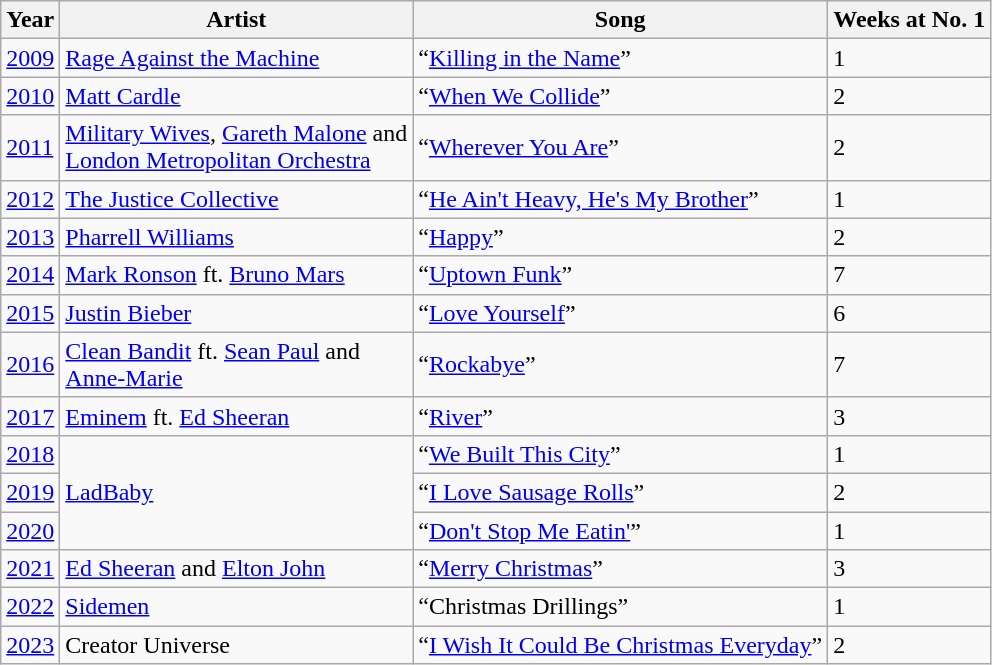<table class="wikitable">
<tr>
<th>Year</th>
<th>Artist</th>
<th>Song</th>
<th>Weeks at No. 1</th>
</tr>
<tr>
<td><a href='#'>2009</a></td>
<td><a href='#'>Rage Against the Machine</a></td>
<td>“<a href='#'>Killing in the Name</a>”</td>
<td>1</td>
</tr>
<tr>
<td><a href='#'>2010</a></td>
<td><a href='#'>Matt Cardle</a></td>
<td>“<a href='#'>When We Collide</a>”</td>
<td>2</td>
</tr>
<tr>
<td><a href='#'>2011</a></td>
<td><a href='#'>Military Wives</a>, <a href='#'>Gareth Malone</a> and<br><a href='#'>London Metropolitan Orchestra</a></td>
<td>“<a href='#'>Wherever You Are</a>”</td>
<td>2</td>
</tr>
<tr>
<td><a href='#'>2012</a></td>
<td><a href='#'>The Justice Collective</a></td>
<td>“<a href='#'>He Ain't Heavy, He's My Brother</a>”</td>
<td>1</td>
</tr>
<tr>
<td><a href='#'>2013</a></td>
<td><a href='#'>Pharrell Williams</a></td>
<td>“<a href='#'>Happy</a>”</td>
<td>2</td>
</tr>
<tr>
<td><a href='#'>2014</a></td>
<td><a href='#'>Mark Ronson</a> ft. <a href='#'>Bruno Mars</a></td>
<td>“<a href='#'>Uptown Funk</a>”</td>
<td>7</td>
</tr>
<tr>
<td><a href='#'>2015</a></td>
<td><a href='#'>Justin Bieber</a></td>
<td>“<a href='#'>Love Yourself</a>”</td>
<td>6</td>
</tr>
<tr>
<td><a href='#'>2016</a></td>
<td><a href='#'>Clean Bandit</a> ft. <a href='#'>Sean Paul</a> and<br><a href='#'>Anne-Marie</a></td>
<td>“<a href='#'>Rockabye</a>”</td>
<td>7</td>
</tr>
<tr>
<td><a href='#'>2017</a></td>
<td><a href='#'>Eminem</a> ft. <a href='#'>Ed Sheeran</a></td>
<td>“<a href='#'>River</a>”</td>
<td>3</td>
</tr>
<tr>
<td><a href='#'>2018</a></td>
<td rowspan="3"><a href='#'>LadBaby</a></td>
<td>“<a href='#'>We Built This City</a>”</td>
<td>1</td>
</tr>
<tr>
<td><a href='#'>2019</a></td>
<td>“<a href='#'>I Love Sausage Rolls</a>”</td>
<td>2</td>
</tr>
<tr>
<td><a href='#'>2020</a></td>
<td>“<a href='#'>Don't Stop Me Eatin'</a>”</td>
<td>1</td>
</tr>
<tr>
<td><a href='#'>2021</a></td>
<td><a href='#'>Ed Sheeran</a> and <a href='#'>Elton John</a></td>
<td>“<a href='#'>Merry Christmas</a>”</td>
<td>3</td>
</tr>
<tr>
<td><a href='#'>2022</a></td>
<td><a href='#'>Sidemen</a></td>
<td>“Christmas Drillings”</td>
<td>1</td>
</tr>
<tr>
<td><a href='#'>2023</a></td>
<td>Creator Universe</td>
<td>“<a href='#'>I Wish It Could Be Christmas Everyday</a>”</td>
<td>2</td>
</tr>
</table>
